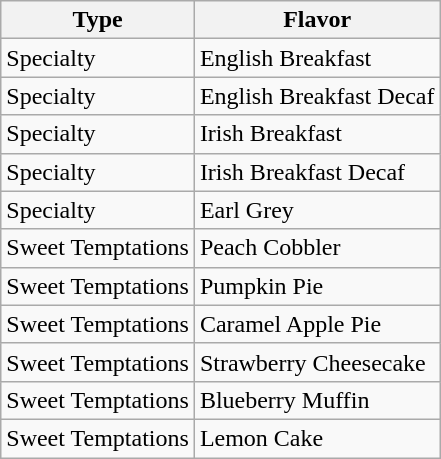<table class="wikitable">
<tr>
<th>Type</th>
<th>Flavor</th>
</tr>
<tr>
<td>Specialty</td>
<td>English Breakfast</td>
</tr>
<tr>
<td>Specialty</td>
<td>English Breakfast Decaf</td>
</tr>
<tr>
<td>Specialty</td>
<td>Irish Breakfast</td>
</tr>
<tr>
<td>Specialty</td>
<td>Irish Breakfast Decaf</td>
</tr>
<tr>
<td>Specialty</td>
<td>Earl Grey</td>
</tr>
<tr>
<td>Sweet Temptations</td>
<td>Peach Cobbler</td>
</tr>
<tr>
<td>Sweet Temptations</td>
<td>Pumpkin Pie</td>
</tr>
<tr>
<td>Sweet Temptations</td>
<td>Caramel Apple Pie</td>
</tr>
<tr>
<td>Sweet Temptations</td>
<td>Strawberry Cheesecake</td>
</tr>
<tr>
<td>Sweet Temptations</td>
<td>Blueberry Muffin</td>
</tr>
<tr>
<td>Sweet Temptations</td>
<td>Lemon Cake</td>
</tr>
</table>
